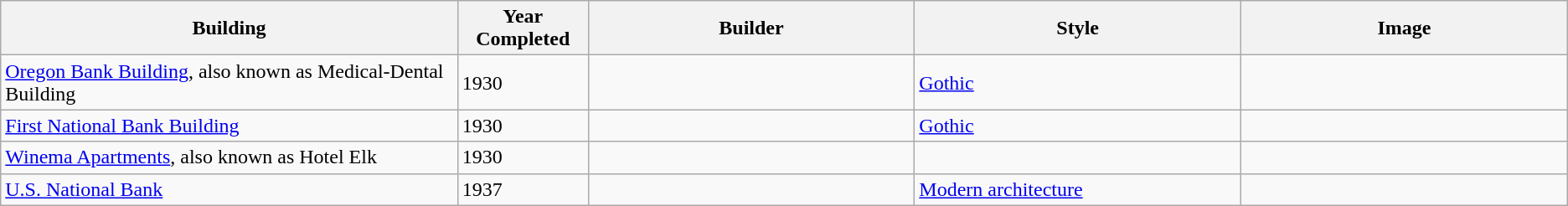<table class="wikitable">
<tr>
<th width=28%>Building</th>
<th width=8%>Year Completed</th>
<th width=20%>Builder</th>
<th width=20%>Style</th>
<th width=20%>Image</th>
</tr>
<tr>
<td><a href='#'>Oregon Bank Building</a>, also known as Medical-Dental Building</td>
<td>1930</td>
<td></td>
<td><a href='#'>Gothic</a></td>
<td></td>
</tr>
<tr>
<td><a href='#'>First National Bank Building</a></td>
<td>1930</td>
<td></td>
<td><a href='#'>Gothic</a></td>
<td></td>
</tr>
<tr>
<td><a href='#'>Winema Apartments</a>, also known as Hotel Elk</td>
<td>1930</td>
<td></td>
<td></td>
<td></td>
</tr>
<tr>
<td><a href='#'>U.S. National Bank</a></td>
<td>1937</td>
<td></td>
<td><a href='#'>Modern architecture</a></td>
<td></td>
</tr>
</table>
